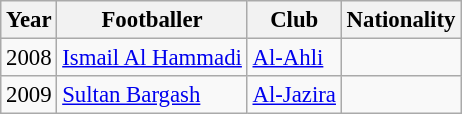<table class="wikitable" style="font-size: 95%;">
<tr>
<th>Year</th>
<th>Footballer</th>
<th>Club</th>
<th>Nationality</th>
</tr>
<tr>
<td>2008</td>
<td><a href='#'>Ismail Al Hammadi</a></td>
<td><a href='#'>Al-Ahli</a></td>
<td></td>
</tr>
<tr>
<td>2009</td>
<td><a href='#'>Sultan Bargash</a></td>
<td><a href='#'>Al-Jazira</a></td>
<td></td>
</tr>
</table>
